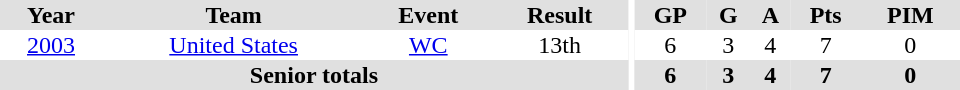<table border="0" cellpadding="1" cellspacing="0" ID="Table3" style="text-align:center; width:40em">
<tr ALIGN="center" bgcolor="#e0e0e0">
<th>Year</th>
<th>Team</th>
<th>Event</th>
<th>Result</th>
<th rowspan="99" bgcolor="#ffffff"></th>
<th>GP</th>
<th>G</th>
<th>A</th>
<th>Pts</th>
<th>PIM</th>
</tr>
<tr>
<td><a href='#'>2003</a></td>
<td><a href='#'>United States</a></td>
<td><a href='#'>WC</a></td>
<td>13th</td>
<td>6</td>
<td>3</td>
<td>4</td>
<td>7</td>
<td>0</td>
</tr>
<tr bgcolor="#e0e0e0">
<th colspan="4">Senior totals</th>
<th>6</th>
<th>3</th>
<th>4</th>
<th>7</th>
<th>0</th>
</tr>
</table>
